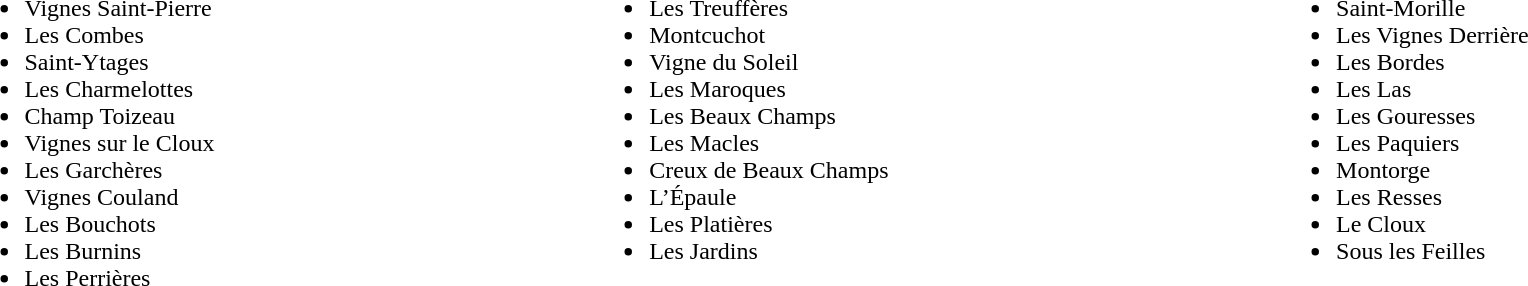<table border="0" width="100%">
<tr ---- valign="top">
<td width="33%"><br><ul><li>Vignes Saint-Pierre</li><li>Les Combes</li><li>Saint-Ytages</li><li>Les Charmelottes</li><li>Champ Toizeau</li><li>Vignes sur le Cloux</li><li>Les Garchères</li><li>Vignes Couland</li><li>Les Bouchots</li><li>Les Burnins</li><li>Les Perrières</li></ul></td>
<td><br><ul><li>Les Treuffères</li><li>Montcuchot</li><li>Vigne du Soleil</li><li>Les Maroques</li><li>Les Beaux Champs</li><li>Les Macles</li><li>Creux de Beaux Champs</li><li>L’Épaule</li><li>Les Platières</li><li>Les Jardins</li></ul></td>
<td><br><ul><li>Saint-Morille</li><li>Les Vignes Derrière</li><li>Les Bordes</li><li>Les Las</li><li>Les Gouresses</li><li>Les Paquiers</li><li>Montorge</li><li>Les Resses</li><li>Le Cloux</li><li>Sous les Feilles</li></ul></td>
</tr>
</table>
